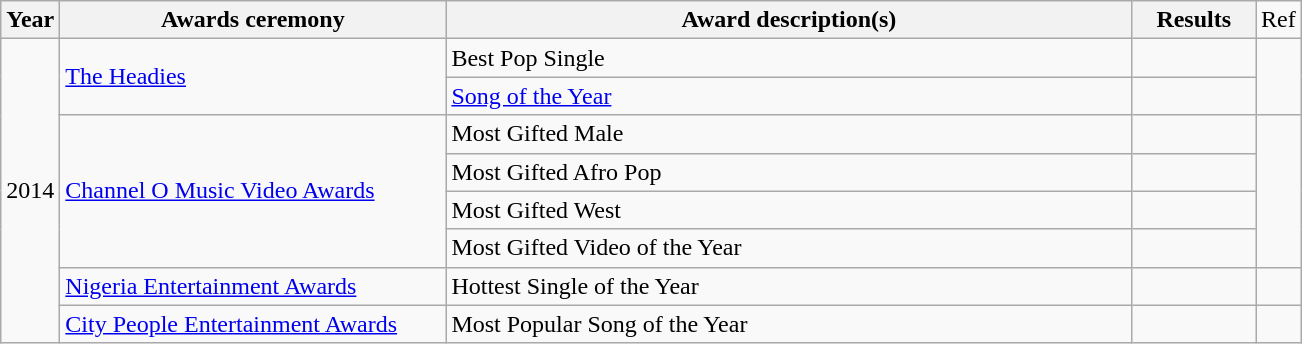<table class="wikitable">
<tr>
<th>Year</th>
<th style="width:250px;">Awards ceremony</th>
<th style="width:450px;">Award description(s)</th>
<th style="width:75px;">Results</th>
<td>Ref</td>
</tr>
<tr>
<td rowspan="8">2014</td>
<td rowspan="2"><a href='#'>The Headies</a></td>
<td>Best Pop Single</td>
<td></td>
<td rowspan="2"></td>
</tr>
<tr>
<td><a href='#'>Song of the Year</a></td>
<td></td>
</tr>
<tr>
<td rowspan="4"><a href='#'>Channel O Music Video Awards</a></td>
<td>Most Gifted Male</td>
<td></td>
<td rowspan="4"></td>
</tr>
<tr>
<td>Most Gifted Afro Pop</td>
<td></td>
</tr>
<tr>
<td>Most Gifted West</td>
<td></td>
</tr>
<tr>
<td>Most Gifted Video of the Year</td>
<td></td>
</tr>
<tr>
<td><a href='#'>Nigeria Entertainment Awards</a></td>
<td>Hottest Single of the Year</td>
<td></td>
<td></td>
</tr>
<tr>
<td><a href='#'>City People Entertainment Awards</a></td>
<td>Most Popular Song of the Year</td>
<td></td>
<td></td>
</tr>
</table>
